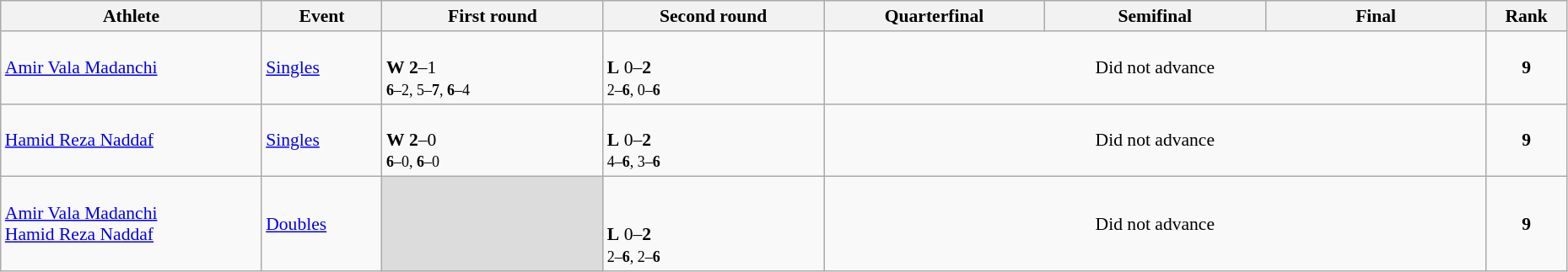<table class="wikitable" width="98%" style="text-align:left; font-size:90%">
<tr>
<th width="13%">Athlete</th>
<th width="6%">Event</th>
<th width="11%">First round</th>
<th width="11%">Second round</th>
<th width="11%">Quarterfinal</th>
<th width="11%">Semifinal</th>
<th width="11%">Final</th>
<th width="4%">Rank</th>
</tr>
<tr>
<td><a href='#'>Amir Vala Madanchi</a></td>
<td><a href='#'>Singles</a></td>
<td><br><strong>W</strong> <strong>2</strong>–1<br><small><strong>6</strong>–2, 5–<strong>7</strong>, <strong>6</strong>–4</small></td>
<td><br><strong>L</strong> 0–<strong>2</strong><br><small>2–<strong>6</strong>, 0–<strong>6</strong></small></td>
<td colspan=3 align=center>Did not advance</td>
<td align="center"><strong>9</strong></td>
</tr>
<tr>
<td><a href='#'>Hamid Reza Naddaf</a></td>
<td><a href='#'>Singles</a></td>
<td><br><strong>W</strong> <strong>2</strong>–0<br><small><strong>6</strong>–0, <strong>6</strong>–0</small></td>
<td><br><strong>L</strong> 0–<strong>2</strong><br><small>4–<strong>6</strong>, 3–<strong>6</strong></small></td>
<td colspan=3 align=center>Did not advance</td>
<td align="center"><strong>9</strong></td>
</tr>
<tr>
<td><a href='#'>Amir Vala Madanchi</a><br><a href='#'>Hamid Reza Naddaf</a></td>
<td><a href='#'>Doubles</a></td>
<td bgcolor=#DCDCDC></td>
<td><br><br><strong>L</strong> 0–<strong>2</strong><br><small>2–<strong>6</strong>, 2–<strong>6</strong></small></td>
<td colspan=3 align=center>Did not advance</td>
<td align="center"><strong>9</strong></td>
</tr>
</table>
